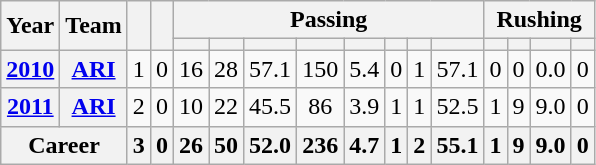<table class="wikitable sortable" style="text-align:center">
<tr>
<th rowspan="2">Year</th>
<th rowspan="2">Team</th>
<th rowspan="2"></th>
<th rowspan="2"></th>
<th colspan="8">Passing</th>
<th colspan="4">Rushing</th>
</tr>
<tr>
<th></th>
<th></th>
<th></th>
<th></th>
<th></th>
<th></th>
<th></th>
<th></th>
<th></th>
<th></th>
<th></th>
<th></th>
</tr>
<tr>
<th><a href='#'>2010</a></th>
<th><a href='#'>ARI</a></th>
<td>1</td>
<td>0</td>
<td>16</td>
<td>28</td>
<td>57.1</td>
<td>150</td>
<td>5.4</td>
<td>0</td>
<td>1</td>
<td>57.1</td>
<td>0</td>
<td>0</td>
<td>0.0</td>
<td>0</td>
</tr>
<tr>
<th><a href='#'>2011</a></th>
<th><a href='#'>ARI</a></th>
<td>2</td>
<td>0</td>
<td>10</td>
<td>22</td>
<td>45.5</td>
<td>86</td>
<td>3.9</td>
<td>1</td>
<td>1</td>
<td>52.5</td>
<td>1</td>
<td>9</td>
<td>9.0</td>
<td>0</td>
</tr>
<tr>
<th colspan="2">Career</th>
<th>3</th>
<th>0</th>
<th>26</th>
<th>50</th>
<th>52.0</th>
<th>236</th>
<th>4.7</th>
<th>1</th>
<th>2</th>
<th>55.1</th>
<th>1</th>
<th>9</th>
<th>9.0</th>
<th>0</th>
</tr>
</table>
